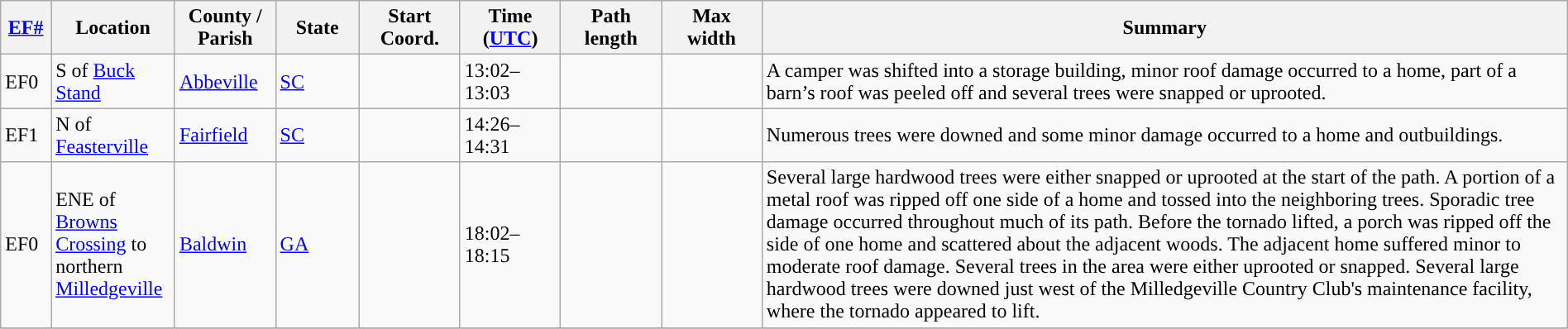<table class="wikitable sortable" style="width:100%;">
<tr>
<th scope="col"  style="width:3%; text-align:center;"><a href='#'>EF#</a></th>
<th scope="col"  style="width:7%; text-align:center;" class="unsortable">Location</th>
<th scope="col"  style="width:6%; text-align:center;" class="unsortable">County / Parish</th>
<th scope="col"  style="width:5%; text-align:center;">State</th>
<th scope="col"  style="width:6%; text-align:center;">Start Coord.</th>
<th scope="col"  style="width:6%; text-align:center;">Time (<a href='#'>UTC</a>)</th>
<th scope="col"  style="width:6%; text-align:center;">Path length</th>
<th scope="col"  style="width:6%; text-align:center;">Max width</th>
<th scope="col" class="unsortable" style="width:48%; text-align:center;">Summary</th>
</tr>
<tr>
<td>EF0</td>
<td>S of <a href='#'>Buck Stand</a></td>
<td><a href='#'>Abbeville</a></td>
<td><a href='#'>SC</a></td>
<td></td>
<td>13:02–13:03</td>
<td></td>
<td></td>
<td>A camper was shifted  into a storage building, minor roof damage occurred to a home, part of a barn’s roof was peeled off and several trees were snapped or uprooted.</td>
</tr>
<tr>
<td>EF1</td>
<td>N of <a href='#'>Feasterville</a></td>
<td><a href='#'>Fairfield</a></td>
<td><a href='#'>SC</a></td>
<td></td>
<td>14:26–14:31</td>
<td></td>
<td></td>
<td>Numerous trees were downed and some minor damage occurred to a home and outbuildings.</td>
</tr>
<tr>
<td>EF0</td>
<td>ENE of <a href='#'>Browns Crossing</a> to northern <a href='#'>Milledgeville</a></td>
<td><a href='#'>Baldwin</a></td>
<td><a href='#'>GA</a></td>
<td></td>
<td>18:02–18:15</td>
<td></td>
<td></td>
<td>Several large hardwood trees were either snapped or uprooted at the start of the path. A portion of a metal roof was ripped off one side of a home and tossed into the neighboring trees. Sporadic tree damage occurred throughout much of its path. Before the tornado lifted, a porch was ripped off the side of one home and scattered about the adjacent woods. The adjacent home suffered minor to moderate roof damage. Several trees in the area were either uprooted or snapped. Several large hardwood trees were downed just west of the Milledgeville Country Club's maintenance facility, where the tornado appeared to lift.</td>
</tr>
<tr>
</tr>
</table>
